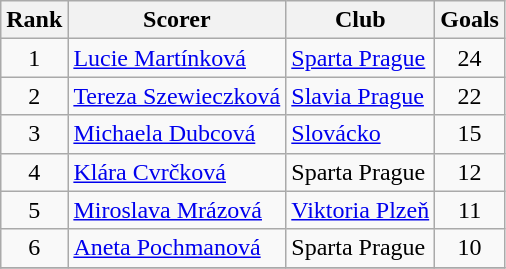<table class="wikitable" style="text-align:center">
<tr>
<th>Rank</th>
<th>Scorer</th>
<th>Club</th>
<th>Goals</th>
</tr>
<tr>
<td>1</td>
<td align="left"> <a href='#'>Lucie Martínková</a></td>
<td align="left"><a href='#'>Sparta Prague</a></td>
<td>24</td>
</tr>
<tr>
<td>2</td>
<td align="left"> <a href='#'>Tereza Szewieczková</a></td>
<td align="left"><a href='#'>Slavia Prague</a></td>
<td>22</td>
</tr>
<tr>
<td>3</td>
<td align="left"> <a href='#'>Michaela Dubcová</a></td>
<td align="left"><a href='#'>Slovácko</a></td>
<td>15</td>
</tr>
<tr>
<td>4</td>
<td align="left"> <a href='#'>Klára Cvrčková</a></td>
<td align="left">Sparta Prague</td>
<td>12</td>
</tr>
<tr>
<td>5</td>
<td align="left"> <a href='#'>Miroslava Mrázová</a></td>
<td align="left"><a href='#'>Viktoria Plzeň</a></td>
<td>11</td>
</tr>
<tr>
<td>6</td>
<td align="left"> <a href='#'>Aneta Pochmanová</a></td>
<td align="left">Sparta Prague</td>
<td>10</td>
</tr>
<tr>
</tr>
</table>
